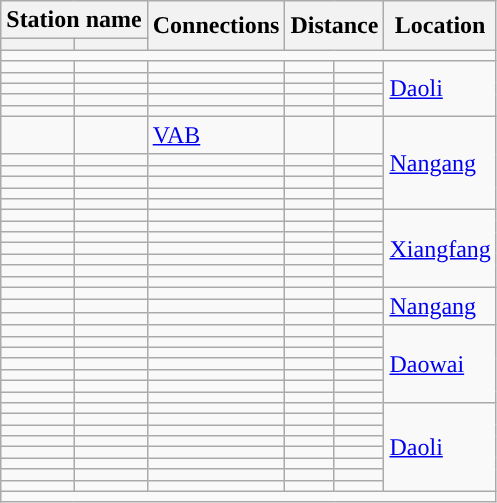<table class="wikitable">
<tr>
<th colspan="2">Station name</th>
<th rowspan="2">Connections</th>
<th colspan="2" rowspan="2">Distance<br></th>
<th rowspan="2">Location</th>
</tr>
<tr>
<th></th>
<th></th>
</tr>
<tr style="background:#">
<td colspan = "6"></td>
</tr>
<tr>
<td></td>
<td></td>
<td></td>
<td></td>
<td></td>
<td rowspan="5"><a href='#'>Daoli</a></td>
</tr>
<tr>
<td></td>
<td></td>
<td></td>
<td></td>
<td></td>
</tr>
<tr>
<td></td>
<td></td>
<td></td>
<td></td>
<td></td>
</tr>
<tr>
<td></td>
<td></td>
<td></td>
<td></td>
<td></td>
</tr>
<tr>
<td></td>
<td></td>
<td></td>
<td></td>
<td></td>
</tr>
<tr>
<td></td>
<td></td>
<td> <a href='#'>VAB</a></td>
<td></td>
<td></td>
<td rowspan="6"><a href='#'>Nangang</a></td>
</tr>
<tr>
<td></td>
<td></td>
<td></td>
<td></td>
<td></td>
</tr>
<tr>
<td></td>
<td></td>
<td></td>
<td></td>
<td></td>
</tr>
<tr>
<td></td>
<td></td>
<td></td>
<td></td>
<td></td>
</tr>
<tr>
<td></td>
<td></td>
<td></td>
<td></td>
<td></td>
</tr>
<tr>
<td></td>
<td></td>
<td></td>
<td></td>
<td></td>
</tr>
<tr>
<td></td>
<td></td>
<td></td>
<td></td>
<td></td>
<td rowspan="7"><a href='#'>Xiangfang</a></td>
</tr>
<tr>
<td></td>
<td></td>
<td></td>
<td></td>
<td></td>
</tr>
<tr>
<td></td>
<td></td>
<td></td>
<td></td>
<td></td>
</tr>
<tr>
<td></td>
<td></td>
<td></td>
<td></td>
<td></td>
</tr>
<tr>
<td></td>
<td></td>
<td></td>
<td></td>
<td></td>
</tr>
<tr>
<td></td>
<td></td>
<td></td>
<td></td>
<td></td>
</tr>
<tr>
<td></td>
<td></td>
<td></td>
<td></td>
<td></td>
</tr>
<tr>
<td></td>
<td></td>
<td></td>
<td></td>
<td></td>
<td rowspan="3"><a href='#'>Nangang</a></td>
</tr>
<tr>
<td></td>
<td></td>
<td></td>
<td></td>
<td></td>
</tr>
<tr>
<td></td>
<td></td>
<td></td>
<td></td>
<td></td>
</tr>
<tr>
<td></td>
<td></td>
<td></td>
<td></td>
<td></td>
<td rowspan="7"><a href='#'>Daowai</a></td>
</tr>
<tr>
<td></td>
<td></td>
<td></td>
<td></td>
<td></td>
</tr>
<tr>
<td></td>
<td></td>
<td></td>
<td></td>
<td></td>
</tr>
<tr>
<td></td>
<td></td>
<td></td>
<td></td>
<td></td>
</tr>
<tr>
<td></td>
<td></td>
<td></td>
<td></td>
<td></td>
</tr>
<tr>
<td></td>
<td></td>
<td></td>
<td></td>
<td></td>
</tr>
<tr>
<td></td>
<td></td>
<td></td>
<td></td>
<td></td>
</tr>
<tr>
<td></td>
<td></td>
<td></td>
<td></td>
<td></td>
<td rowspan="8"><a href='#'>Daoli</a></td>
</tr>
<tr>
<td></td>
<td></td>
<td></td>
<td></td>
<td></td>
</tr>
<tr>
<td></td>
<td></td>
<td></td>
<td></td>
<td></td>
</tr>
<tr>
<td></td>
<td></td>
<td></td>
<td></td>
<td></td>
</tr>
<tr>
<td></td>
<td></td>
<td></td>
<td></td>
<td></td>
</tr>
<tr>
<td></td>
<td></td>
<td></td>
<td></td>
<td></td>
</tr>
<tr>
<td></td>
<td></td>
<td></td>
<td></td>
<td></td>
</tr>
<tr>
<td></td>
<td></td>
<td></td>
<td></td>
<td></td>
</tr>
<tr style="background:#">
<td colspan = "6"></td>
</tr>
</table>
